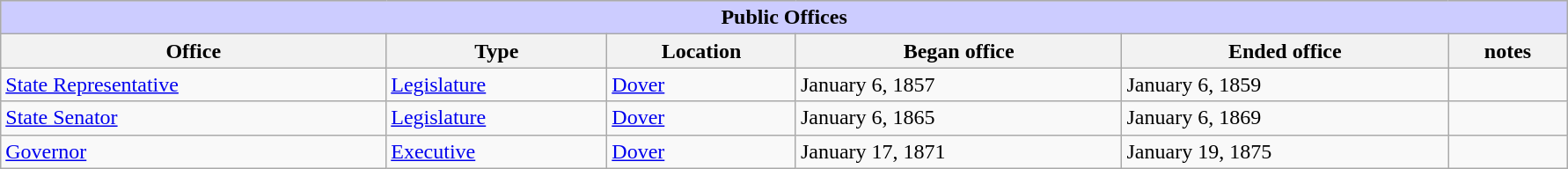<table class=wikitable style="width: 94%" style="text-align: center;" align="center">
<tr bgcolor=#cccccc>
<th colspan=7 style="background: #ccccff;">Public Offices</th>
</tr>
<tr>
<th><strong>Office</strong></th>
<th><strong>Type</strong></th>
<th><strong>Location</strong></th>
<th><strong>Began office</strong></th>
<th><strong>Ended office</strong></th>
<th><strong>notes</strong></th>
</tr>
<tr>
<td><a href='#'>State Representative</a></td>
<td><a href='#'>Legislature</a></td>
<td><a href='#'>Dover</a></td>
<td>January 6, 1857</td>
<td>January 6, 1859</td>
<td></td>
</tr>
<tr>
<td><a href='#'>State Senator</a></td>
<td><a href='#'>Legislature</a></td>
<td><a href='#'>Dover</a></td>
<td>January 6, 1865</td>
<td>January 6, 1869</td>
<td></td>
</tr>
<tr>
<td><a href='#'>Governor</a></td>
<td><a href='#'>Executive</a></td>
<td><a href='#'>Dover</a></td>
<td>January 17, 1871</td>
<td>January 19, 1875</td>
<td></td>
</tr>
</table>
